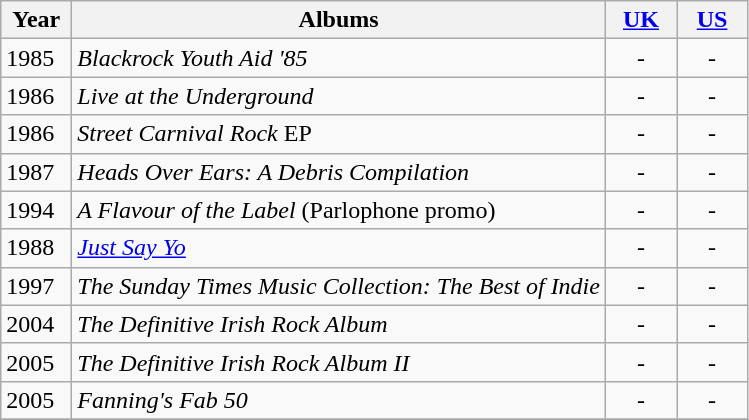<table class="wikitable">
<tr>
<th align="left" valign="top" width="40">Year</th>
<th align="left" valign="top">Albums</th>
<th align="center" valign="top" width="40"><a href='#'>UK</a></th>
<th align="center" valign="top" width="40"><a href='#'>US</a></th>
</tr>
<tr>
<td align="left" valign="top">1985</td>
<td align="left" valign="top"><em>Blackrock Youth Aid '85</em></td>
<td align="center" valign="top">-</td>
<td align="center" valign="top">-</td>
</tr>
<tr>
<td align="left" valign="top">1986</td>
<td align="left" valign="top"><em>Live at the Underground</em></td>
<td align="center" valign="top">-</td>
<td align="center" valign="top">-</td>
</tr>
<tr>
<td align="left" valign="top">1986</td>
<td align="left" valign="top"><em>Street Carnival Rock</em> EP</td>
<td align="center" valign="top">-</td>
<td align="center" valign="top">-</td>
</tr>
<tr>
<td align="left" valign="top">1987</td>
<td align="left" valign="top"><em>Heads Over Ears: A Debris Compilation</em></td>
<td align="center" valign="top">-</td>
<td align="center" valign="top">-</td>
</tr>
<tr>
<td align="left" valign="top">1994</td>
<td align="left" valign="top"><em>A Flavour of the Label</em> (Parlophone promo)</td>
<td align="center" valign="top">-</td>
<td align="center" valign="top">-</td>
</tr>
<tr>
<td align="left" valign="top">1988</td>
<td align="left" valign="top"><em><a href='#'>Just Say Yo</a></em></td>
<td align="center" valign="top">-</td>
<td align="center" valign="top">-</td>
</tr>
<tr>
<td align="left" valign="top">1997</td>
<td align="left" valign="top"><em>The Sunday Times Music Collection: The Best of Indie</em></td>
<td align="center" valign="top">-</td>
<td align="center" valign="top">-</td>
</tr>
<tr>
<td align="left" valign="top">2004</td>
<td align="left" valign="top"><em>The Definitive Irish Rock Album</em></td>
<td align="center" valign="top">-</td>
<td align="center" valign="top">-</td>
</tr>
<tr>
<td align="left" valign="top">2005</td>
<td align="left" valign="top"><em>The Definitive Irish Rock Album II</em></td>
<td align="center" valign="top">-</td>
<td align="center" valign="top">-</td>
</tr>
<tr>
<td align="left" valign="top">2005</td>
<td align="left" valign="top"><em>Fanning's Fab 50</em></td>
<td align="center" valign="top">-</td>
<td align="center" valign="top">-</td>
</tr>
<tr>
</tr>
</table>
